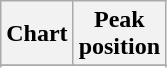<table class="wikitable plainrowheaders">
<tr>
<th>Chart</th>
<th>Peak<br>position</th>
</tr>
<tr>
</tr>
<tr>
</tr>
<tr>
</tr>
</table>
